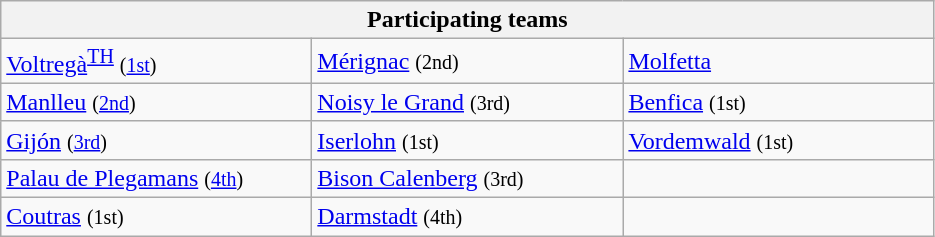<table class="wikitable" style="white-space: nowrap;">
<tr>
<th colspan=4>Participating teams</th>
</tr>
<tr>
<td width=200> <a href='#'>Voltregà</a><sup><a href='#'>TH</a></sup> <small>(<a href='#'>1st</a>)</small></td>
<td width=200> <a href='#'>Mérignac</a> <small>(2nd)</small></td>
<td width=200> <a href='#'>Molfetta</a></td>
</tr>
<tr>
<td> <a href='#'>Manlleu</a> <small>(<a href='#'>2nd</a>)</small></td>
<td> <a href='#'>Noisy le Grand</a> <small>(3rd)</small></td>
<td> <a href='#'>Benfica</a> <small>(1st)</small></td>
</tr>
<tr>
<td> <a href='#'>Gijón</a> <small>(<a href='#'>3rd</a>)</small></td>
<td> <a href='#'>Iserlohn</a> <small>(1st)</small></td>
<td> <a href='#'>Vordemwald</a> <small>(1st)</small></td>
</tr>
<tr>
<td> <a href='#'>Palau de Plegamans</a> <small>(<a href='#'>4th</a>)</small></td>
<td> <a href='#'>Bison Calenberg</a> <small>(3rd)</small></td>
<td></td>
</tr>
<tr>
<td width=150> <a href='#'>Coutras</a> <small>(1st)</small></td>
<td> <a href='#'>Darmstadt</a> <small>(4th)</small></td>
<td></td>
</tr>
</table>
